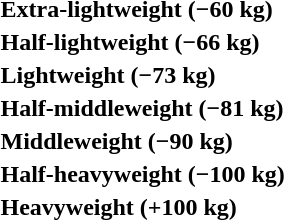<table>
<tr>
<th rowspan=2 style="text-align:left;">Extra-lightweight (−60 kg)</th>
<td rowspan=2></td>
<td rowspan=2></td>
<td></td>
</tr>
<tr>
<td></td>
</tr>
<tr>
<th rowspan=2 style="text-align:left;">Half-lightweight (−66 kg)</th>
<td rowspan=2></td>
<td rowspan=2></td>
<td></td>
</tr>
<tr>
<td></td>
</tr>
<tr>
<th rowspan=2 style="text-align:left;">Lightweight (−73 kg)</th>
<td rowspan=2></td>
<td rowspan=2></td>
<td></td>
</tr>
<tr>
<td></td>
</tr>
<tr>
<th rowspan=2 style="text-align:left;">Half-middleweight (−81 kg)</th>
<td rowspan=2></td>
<td rowspan=2></td>
<td></td>
</tr>
<tr>
<td></td>
</tr>
<tr>
<th rowspan=2 style="text-align:left;">Middleweight (−90 kg)</th>
<td rowspan=2></td>
<td rowspan=2></td>
<td></td>
</tr>
<tr>
<td></td>
</tr>
<tr>
<th rowspan=2 style="text-align:left;">Half-heavyweight (−100 kg)</th>
<td rowspan=2></td>
<td rowspan=2></td>
<td></td>
</tr>
<tr>
<td></td>
</tr>
<tr>
<th rowspan=2 style="text-align:left;">Heavyweight (+100 kg)</th>
<td rowspan=2></td>
<td rowspan=2></td>
<td></td>
</tr>
<tr>
<td></td>
</tr>
</table>
